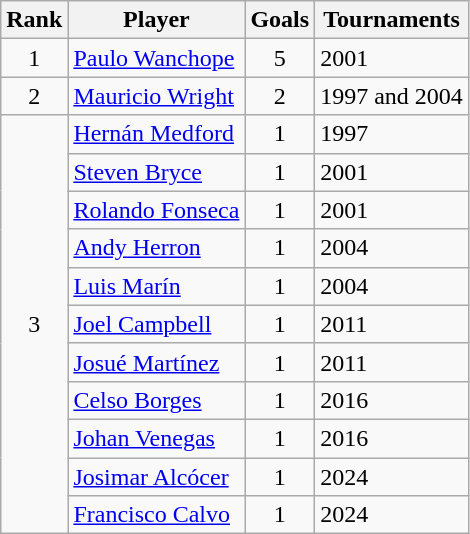<table class="wikitable" style="text-align: left;">
<tr>
<th>Rank</th>
<th>Player</th>
<th>Goals</th>
<th>Tournaments</th>
</tr>
<tr>
<td align=center>1</td>
<td><a href='#'>Paulo Wanchope</a></td>
<td align=center>5</td>
<td>2001</td>
</tr>
<tr>
<td align=center>2</td>
<td><a href='#'>Mauricio Wright</a></td>
<td align=center>2</td>
<td>1997 and 2004</td>
</tr>
<tr>
<td rowspan=11 align=center>3</td>
<td><a href='#'>Hernán Medford</a></td>
<td align=center>1</td>
<td>1997</td>
</tr>
<tr>
<td><a href='#'>Steven Bryce</a></td>
<td align=center>1</td>
<td>2001</td>
</tr>
<tr>
<td><a href='#'>Rolando Fonseca</a></td>
<td align=center>1</td>
<td>2001</td>
</tr>
<tr>
<td><a href='#'>Andy Herron</a></td>
<td align=center>1</td>
<td>2004</td>
</tr>
<tr>
<td><a href='#'>Luis Marín</a></td>
<td align=center>1</td>
<td>2004</td>
</tr>
<tr>
<td><a href='#'>Joel Campbell</a></td>
<td align=center>1</td>
<td>2011</td>
</tr>
<tr>
<td><a href='#'>Josué Martínez</a></td>
<td align=center>1</td>
<td>2011</td>
</tr>
<tr>
<td><a href='#'>Celso Borges</a></td>
<td align=center>1</td>
<td>2016</td>
</tr>
<tr>
<td><a href='#'>Johan Venegas</a></td>
<td align=center>1</td>
<td>2016</td>
</tr>
<tr>
<td><a href='#'>Josimar Alcócer</a></td>
<td align=center>1</td>
<td>2024</td>
</tr>
<tr>
<td><a href='#'>Francisco Calvo</a></td>
<td align=center>1</td>
<td>2024</td>
</tr>
</table>
